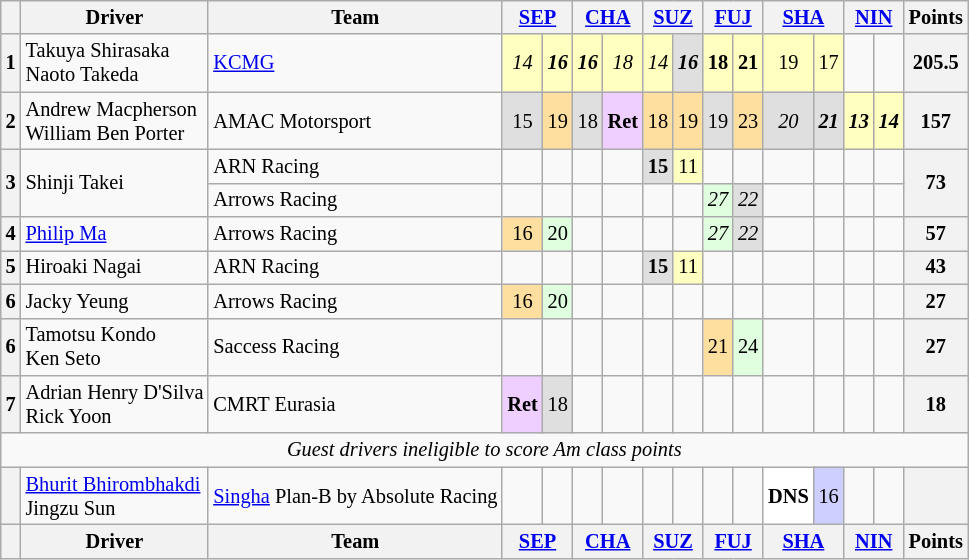<table class="wikitable" style="font-size: 85%; text-align:center;">
<tr>
<th></th>
<th>Driver</th>
<th>Team</th>
<th colspan=2><a href='#'>SEP</a><br></th>
<th colspan=2><a href='#'>CHA</a><br></th>
<th colspan=2><a href='#'>SUZ</a><br></th>
<th colspan=2><a href='#'>FUJ</a><br></th>
<th colspan=2><a href='#'>SHA</a><br></th>
<th colspan=2><a href='#'>NIN</a><br></th>
<th>Points</th>
</tr>
<tr>
<th>1</th>
<td align=left> Takuya Shirasaka<br> Naoto Takeda</td>
<td align=left> <a href='#'>KCMG</a></td>
<td style="background:#FFFFBF;"><em>14</em></td>
<td style="background:#FFFFBF;"><strong><em>16</em></strong></td>
<td style="background:#FFFFBF;"><strong><em>16</em></strong></td>
<td style="background:#FFFFBF;"><em>18</em></td>
<td style="background:#FFFFBF;"><em>14</em></td>
<td style="background:#DFDFDF;"><strong><em>16</em></strong></td>
<td style="background:#FFFFBF;"><strong>18</strong></td>
<td style="background:#FFFFBF;"><strong>21</strong></td>
<td style="background:#FFFFBF;">19</td>
<td style="background:#FFFFBF;">17</td>
<td></td>
<td></td>
<th>205.5</th>
</tr>
<tr>
<th>2</th>
<td align=left> Andrew Macpherson<br> William Ben Porter</td>
<td align=left> AMAC Motorsport</td>
<td style="background:#DFDFDF;">15</td>
<td style="background:#FFDF9F;">19</td>
<td style="background:#DFDFDF;">18</td>
<td style="background:#EFCFFF;"><strong>Ret</strong></td>
<td style="background:#FFDF9F;">18</td>
<td style="background:#FFDF9F;">19</td>
<td style="background:#DFDFDF;">19</td>
<td style="background:#FFDF9F;">23</td>
<td style="background:#DFDFDF;"><em>20</em></td>
<td style="background:#DFDFDF;"><strong><em>21</em></strong></td>
<td style="background:#FFFFBF;"><strong><em>13</em></strong></td>
<td style="background:#FFFFBF;"><strong><em>14</em></strong></td>
<th>157</th>
</tr>
<tr>
<th rowspan=2>3</th>
<td rowspan=2 align=left> Shinji Takei</td>
<td align=left> ARN Racing</td>
<td></td>
<td></td>
<td></td>
<td></td>
<td style="background:#DFDFDF;"><strong>15</strong></td>
<td style="background:#FFFFBF;">11</td>
<td></td>
<td></td>
<td></td>
<td></td>
<td></td>
<td></td>
<th rowspan=2>73</th>
</tr>
<tr>
<td align=left> Arrows Racing</td>
<td></td>
<td></td>
<td></td>
<td></td>
<td></td>
<td></td>
<td style="background:#DFFFDF;"><em>27</em></td>
<td style="background:#DFDFDF;"><em>22</em></td>
<td></td>
<td></td>
<td></td>
<td></td>
</tr>
<tr>
<th>4</th>
<td align=left> <a href='#'>Philip Ma</a></td>
<td align=left> Arrows Racing</td>
<td style="background:#FFDF9F;">16</td>
<td style="background:#DFFFDF;">20</td>
<td></td>
<td></td>
<td></td>
<td></td>
<td style="background:#DFFFDF;"><em>27</em></td>
<td style="background:#DFDFDF;"><em>22</em></td>
<td></td>
<td></td>
<td></td>
<td></td>
<th>57</th>
</tr>
<tr>
<th>5</th>
<td align=left> Hiroaki Nagai</td>
<td align=left> ARN Racing</td>
<td></td>
<td></td>
<td></td>
<td></td>
<td style="background:#DFDFDF;"><strong>15</strong></td>
<td style="background:#FFFFBF;">11</td>
<td></td>
<td></td>
<td></td>
<td></td>
<td></td>
<td></td>
<th>43</th>
</tr>
<tr>
<th>6</th>
<td align=left> Jacky Yeung</td>
<td align=left> Arrows Racing</td>
<td style="background:#FFDF9F;">16</td>
<td style="background:#DFFFDF;">20</td>
<td></td>
<td></td>
<td></td>
<td></td>
<td></td>
<td></td>
<td></td>
<td></td>
<td></td>
<td></td>
<th>27</th>
</tr>
<tr>
<th>6</th>
<td align=left> Tamotsu Kondo<br> Ken Seto</td>
<td align=left> Saccess Racing</td>
<td></td>
<td></td>
<td></td>
<td></td>
<td></td>
<td></td>
<td style="background:#FFDF9F;">21</td>
<td style="background:#DFFFDF;">24</td>
<td></td>
<td></td>
<td></td>
<td></td>
<th>27</th>
</tr>
<tr>
<th>7</th>
<td align=left> Adrian Henry D'Silva<br> Rick Yoon</td>
<td align=left> CMRT Eurasia</td>
<td style="background:#EFCFFF;"><strong>Ret</strong></td>
<td style="background:#DFDFDF;">18</td>
<td></td>
<td></td>
<td></td>
<td></td>
<td></td>
<td></td>
<td></td>
<td></td>
<td></td>
<td></td>
<th>18</th>
</tr>
<tr>
<td colspan=16><em>Guest drivers ineligible to score Am class points</em></td>
</tr>
<tr>
<th></th>
<td align=left> <a href='#'>Bhurit Bhirombhakdi</a><br> Jingzu Sun</td>
<td align=left> <a href='#'>Singha</a> Plan-B by Absolute Racing</td>
<td></td>
<td></td>
<td></td>
<td></td>
<td></td>
<td></td>
<td></td>
<td></td>
<td style="background:#FFFFFF;"><strong>DNS</strong></td>
<td style="background:#CFCFFF;">16</td>
<td></td>
<td></td>
<th></th>
</tr>
<tr valign="top">
<th valign=middle></th>
<th valign=middle>Driver</th>
<th valign=middle>Team</th>
<th colspan=2><a href='#'>SEP</a><br></th>
<th colspan=2><a href='#'>CHA</a><br></th>
<th colspan=2><a href='#'>SUZ</a><br></th>
<th colspan=2><a href='#'>FUJ</a><br></th>
<th colspan=2><a href='#'>SHA</a><br></th>
<th colspan=2><a href='#'>NIN</a><br></th>
<th valign=middle>Points</th>
</tr>
</table>
